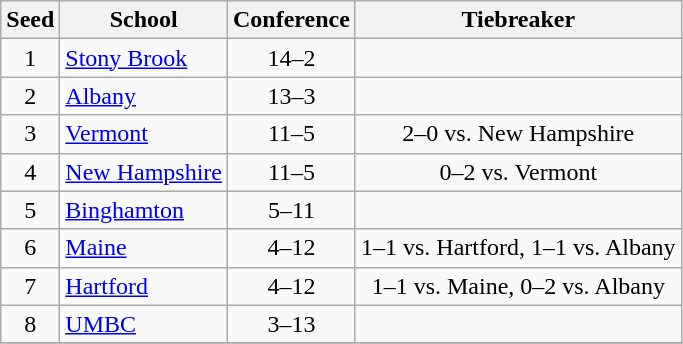<table class="wikitable" style="text-align:center">
<tr>
<th>Seed</th>
<th>School</th>
<th>Conference</th>
<th>Tiebreaker</th>
</tr>
<tr>
<td>1</td>
<td align=left><a href='#'>Stony Brook</a></td>
<td>14–2</td>
<td></td>
</tr>
<tr>
<td>2</td>
<td align=left><a href='#'>Albany</a></td>
<td>13–3</td>
<td></td>
</tr>
<tr>
<td>3</td>
<td align=left><a href='#'>Vermont</a></td>
<td>11–5</td>
<td>2–0 vs. New Hampshire</td>
</tr>
<tr>
<td>4</td>
<td align=left><a href='#'>New Hampshire</a></td>
<td>11–5</td>
<td>0–2 vs. Vermont</td>
</tr>
<tr>
<td>5</td>
<td align=left><a href='#'>Binghamton</a></td>
<td>5–11</td>
<td></td>
</tr>
<tr>
<td>6</td>
<td align=left><a href='#'>Maine</a></td>
<td>4–12</td>
<td>1–1 vs. Hartford, 1–1 vs. Albany</td>
</tr>
<tr>
<td>7</td>
<td align=left><a href='#'>Hartford</a></td>
<td>4–12</td>
<td>1–1 vs. Maine, 0–2 vs. Albany</td>
</tr>
<tr>
<td>8</td>
<td align=left><a href='#'>UMBC</a></td>
<td>3–13</td>
<td></td>
</tr>
<tr>
</tr>
</table>
